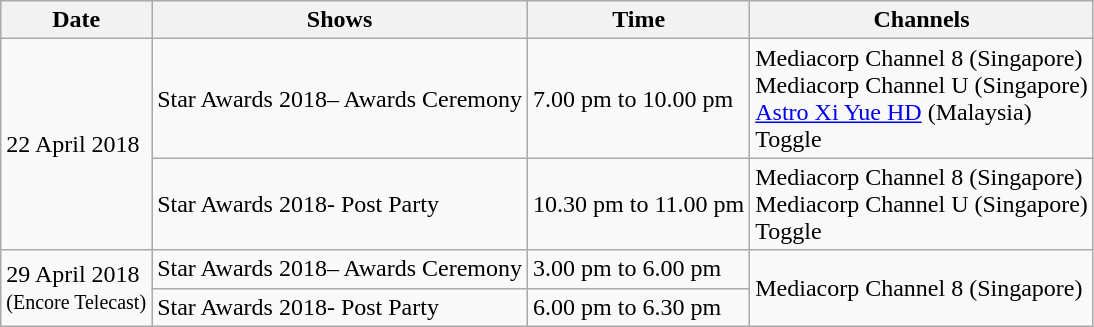<table class="wikitable">
<tr>
<th>Date</th>
<th>Shows</th>
<th>Time</th>
<th>Channels</th>
</tr>
<tr>
<td rowspan=2>22 April 2018</td>
<td>Star Awards 2018– Awards Ceremony</td>
<td>7.00 pm to 10.00 pm</td>
<td>Mediacorp Channel 8 (Singapore)<br>Mediacorp Channel U (Singapore)<br> <a href='#'>Astro Xi Yue HD</a> (Malaysia)<br>Toggle</td>
</tr>
<tr>
<td>Star Awards 2018- Post Party</td>
<td>10.30 pm to 11.00 pm</td>
<td>Mediacorp Channel 8 (Singapore)<br>Mediacorp Channel U (Singapore)<br>Toggle</td>
</tr>
<tr>
<td rowspan=2>29 April 2018<br><small>(Encore Telecast)</small></td>
<td>Star Awards 2018– Awards Ceremony</td>
<td>3.00 pm to 6.00 pm</td>
<td rowspan=2>Mediacorp Channel 8 (Singapore)</td>
</tr>
<tr>
<td rowspan=2>Star Awards 2018- Post Party</td>
<td>6.00 pm to 6.30 pm</td>
</tr>
</table>
